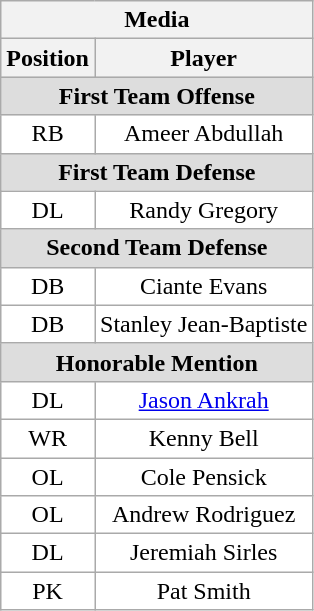<table class="wikitable sortable" border="1">
<tr>
<th colspan="2">Media</th>
</tr>
<tr>
<th>Position</th>
<th>Player</th>
</tr>
<tr>
<td colspan="4" style="text-align:center; background:#DDDDDD;"><strong>First Team Offense</strong></td>
</tr>
<tr>
<td style="text-align:center; background:white">RB</td>
<td style="text-align:center; background:white">Ameer Abdullah</td>
</tr>
<tr>
<td colspan="4" style="text-align:center; background:#DDDDDD;"><strong>First Team Defense</strong></td>
</tr>
<tr>
<td style="text-align:center; background:white">DL</td>
<td style="text-align:center; background:white">Randy Gregory</td>
</tr>
<tr>
<td colspan="4" style="text-align:center; background:#DDDDDD;"><strong>Second Team Defense</strong></td>
</tr>
<tr>
<td style="text-align:center; background:white">DB</td>
<td style="text-align:center; background:white">Ciante Evans</td>
</tr>
<tr>
<td style="text-align:center; background:white">DB</td>
<td style="text-align:center; background:white">Stanley Jean-Baptiste</td>
</tr>
<tr>
<td colspan="4" style="text-align:center; background:#DDDDDD;"><strong>Honorable Mention</strong></td>
</tr>
<tr>
<td style="text-align:center; background:white">DL</td>
<td style="text-align:center; background:white"><a href='#'>Jason Ankrah</a></td>
</tr>
<tr>
<td style="text-align:center; background:white">WR</td>
<td style="text-align:center; background:white">Kenny Bell</td>
</tr>
<tr>
<td style="text-align:center; background:white">OL</td>
<td style="text-align:center; background:white">Cole Pensick</td>
</tr>
<tr>
<td style="text-align:center; background:white">OL</td>
<td style="text-align:center; background:white">Andrew Rodriguez</td>
</tr>
<tr>
<td style="text-align:center; background:white">DL</td>
<td style="text-align:center; background:white">Jeremiah Sirles</td>
</tr>
<tr>
<td style="text-align:center; background:white">PK</td>
<td style="text-align:center; background:white">Pat Smith</td>
</tr>
</table>
